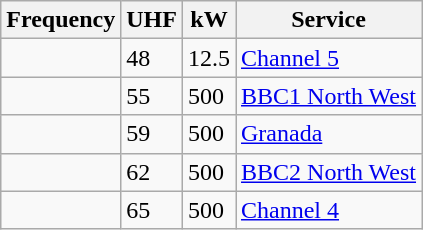<table class="wikitable sortable">
<tr>
<th>Frequency</th>
<th>UHF</th>
<th>kW</th>
<th>Service</th>
</tr>
<tr>
<td></td>
<td>48</td>
<td>12.5</td>
<td><a href='#'>Channel 5</a></td>
</tr>
<tr>
<td></td>
<td>55</td>
<td>500</td>
<td><a href='#'>BBC1 North West</a></td>
</tr>
<tr>
<td></td>
<td>59</td>
<td>500</td>
<td><a href='#'>Granada</a></td>
</tr>
<tr>
<td></td>
<td>62</td>
<td>500</td>
<td><a href='#'>BBC2 North West</a></td>
</tr>
<tr>
<td></td>
<td>65</td>
<td>500</td>
<td><a href='#'>Channel 4</a></td>
</tr>
</table>
